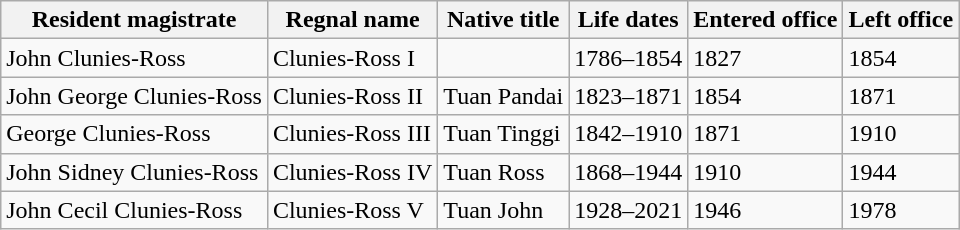<table class="wikitable">
<tr ->
<th>Resident magistrate</th>
<th>Regnal name</th>
<th>Native title</th>
<th>Life dates</th>
<th>Entered office</th>
<th>Left office</th>
</tr>
<tr ->
<td>John Clunies-Ross</td>
<td>Clunies-Ross I</td>
<td></td>
<td>1786–1854</td>
<td>1827</td>
<td>1854</td>
</tr>
<tr ->
<td>John George Clunies-Ross</td>
<td>Clunies-Ross II</td>
<td>Tuan Pandai</td>
<td>1823–1871</td>
<td>1854</td>
<td>1871</td>
</tr>
<tr ->
<td>George Clunies-Ross</td>
<td>Clunies-Ross III</td>
<td>Tuan Tinggi</td>
<td>1842–1910</td>
<td>1871</td>
<td>1910</td>
</tr>
<tr ->
<td>John Sidney Clunies-Ross</td>
<td>Clunies-Ross IV</td>
<td>Tuan Ross</td>
<td>1868–1944</td>
<td>1910</td>
<td>1944</td>
</tr>
<tr ->
<td>John Cecil Clunies-Ross</td>
<td>Clunies-Ross V</td>
<td>Tuan John</td>
<td>1928–2021</td>
<td>1946</td>
<td>1978</td>
</tr>
</table>
